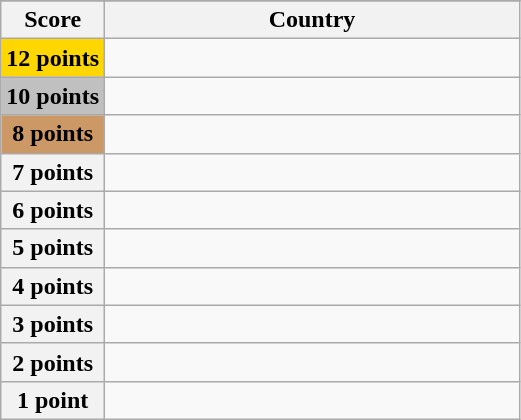<table class="wikitable">
<tr>
</tr>
<tr>
<th scope="col" width="20%">Score</th>
<th scope="col">Country</th>
</tr>
<tr>
<th scope="row" style="background:gold">12 points</th>
<td></td>
</tr>
<tr>
<th scope="row" style="background:silver">10 points</th>
<td></td>
</tr>
<tr>
<th scope="row" style="background:#CC9966">8 points</th>
<td></td>
</tr>
<tr>
<th scope="row">7 points</th>
<td></td>
</tr>
<tr>
<th scope="row">6 points</th>
<td></td>
</tr>
<tr>
<th scope="row">5 points</th>
<td></td>
</tr>
<tr>
<th scope="row">4 points</th>
<td></td>
</tr>
<tr>
<th scope="row">3 points</th>
<td></td>
</tr>
<tr>
<th scope="row">2 points</th>
<td></td>
</tr>
<tr>
<th scope="row">1 point</th>
<td></td>
</tr>
</table>
